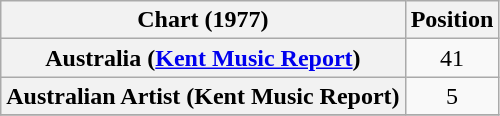<table class="wikitable sortable plainrowheaders">
<tr>
<th scope="col">Chart (1977)</th>
<th scope="col">Position</th>
</tr>
<tr>
<th scope="row">Australia (<a href='#'>Kent Music Report</a>)</th>
<td style="text-align:center;">41</td>
</tr>
<tr>
<th scope="row">Australian Artist (Kent Music Report)</th>
<td style="text-align:center;">5</td>
</tr>
<tr>
</tr>
</table>
